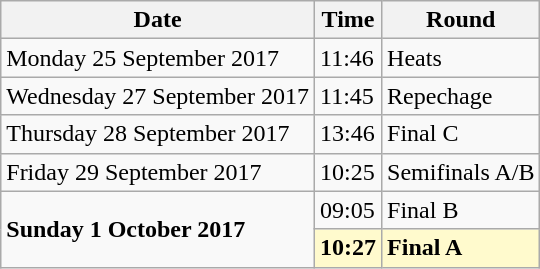<table class="wikitable">
<tr>
<th>Date</th>
<th>Time</th>
<th>Round</th>
</tr>
<tr>
<td>Monday 25 September 2017</td>
<td>11:46</td>
<td>Heats</td>
</tr>
<tr>
<td>Wednesday 27 September 2017</td>
<td>11:45</td>
<td>Repechage</td>
</tr>
<tr>
<td>Thursday 28 September 2017</td>
<td>13:46</td>
<td>Final C</td>
</tr>
<tr>
<td>Friday 29 September 2017</td>
<td>10:25</td>
<td>Semifinals A/B</td>
</tr>
<tr>
<td rowspan=2><strong>Sunday 1 October 2017</strong></td>
<td>09:05</td>
<td>Final B</td>
</tr>
<tr>
<td style=background:lemonchiffon><strong>10:27</strong></td>
<td style=background:lemonchiffon><strong>Final A</strong></td>
</tr>
</table>
